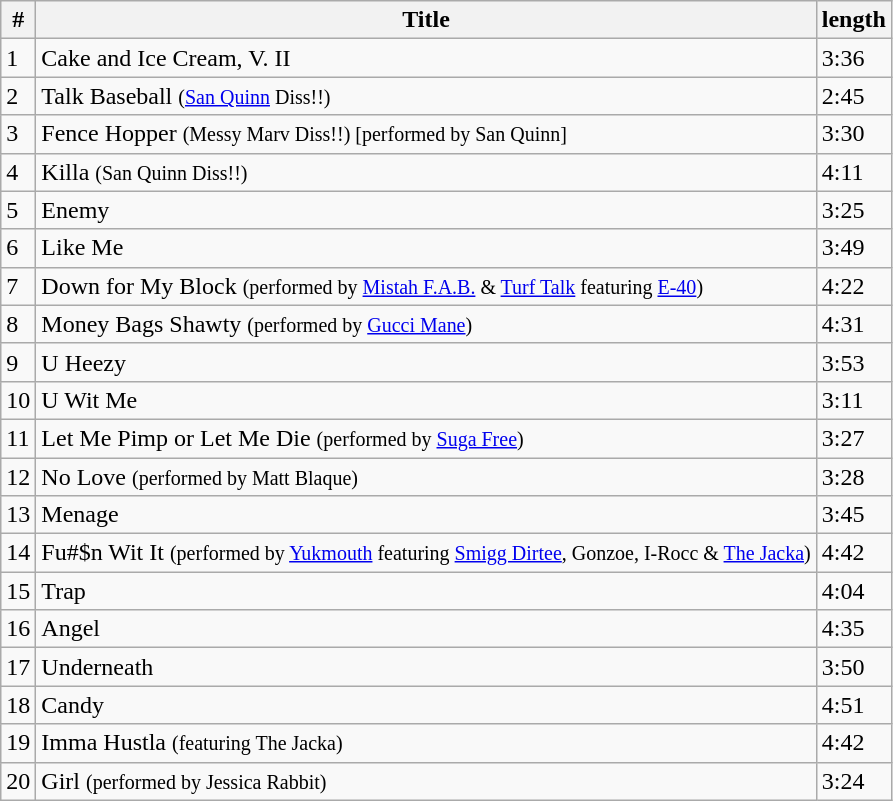<table class="wikitable">
<tr>
<th>#</th>
<th>Title</th>
<th>length</th>
</tr>
<tr>
<td>1</td>
<td>Cake and Ice Cream, V. II</td>
<td>3:36</td>
</tr>
<tr>
<td>2</td>
<td>Talk Baseball <small>(<a href='#'>San Quinn</a> Diss!!)</small></td>
<td>2:45</td>
</tr>
<tr>
<td>3</td>
<td>Fence Hopper <small>(Messy Marv Diss!!) [performed by San Quinn]</small></td>
<td>3:30</td>
</tr>
<tr>
<td>4</td>
<td>Killa <small>(San Quinn Diss!!)</small></td>
<td>4:11</td>
</tr>
<tr>
<td>5</td>
<td>Enemy</td>
<td>3:25</td>
</tr>
<tr>
<td>6</td>
<td>Like Me</td>
<td>3:49</td>
</tr>
<tr>
<td>7</td>
<td>Down for My Block <small>(performed by <a href='#'>Mistah F.A.B.</a> & <a href='#'>Turf Talk</a> featuring <a href='#'>E-40</a>)</small></td>
<td>4:22</td>
</tr>
<tr>
<td>8</td>
<td>Money Bags Shawty <small>(performed by <a href='#'>Gucci Mane</a>)</small></td>
<td>4:31</td>
</tr>
<tr>
<td>9</td>
<td>U Heezy</td>
<td>3:53</td>
</tr>
<tr>
<td>10</td>
<td>U Wit Me</td>
<td>3:11</td>
</tr>
<tr>
<td>11</td>
<td>Let Me Pimp or Let Me Die <small>(performed by <a href='#'>Suga Free</a>)</small></td>
<td>3:27</td>
</tr>
<tr>
<td>12</td>
<td>No Love <small>(performed by Matt Blaque)</small></td>
<td>3:28</td>
</tr>
<tr>
<td>13</td>
<td>Menage</td>
<td>3:45</td>
</tr>
<tr>
<td>14</td>
<td>Fu#$n Wit It <small>(performed by <a href='#'>Yukmouth</a> featuring <a href='#'>Smigg Dirtee</a>, Gonzoe, I-Rocc & <a href='#'>The Jacka</a>)</small></td>
<td>4:42</td>
</tr>
<tr>
<td>15</td>
<td>Trap</td>
<td>4:04</td>
</tr>
<tr>
<td>16</td>
<td>Angel</td>
<td>4:35</td>
</tr>
<tr>
<td>17</td>
<td>Underneath</td>
<td>3:50</td>
</tr>
<tr>
<td>18</td>
<td>Candy</td>
<td>4:51</td>
</tr>
<tr>
<td>19</td>
<td>Imma Hustla <small>(featuring The Jacka)</small></td>
<td>4:42</td>
</tr>
<tr>
<td>20</td>
<td>Girl <small>(performed by Jessica Rabbit)</small></td>
<td>3:24</td>
</tr>
</table>
